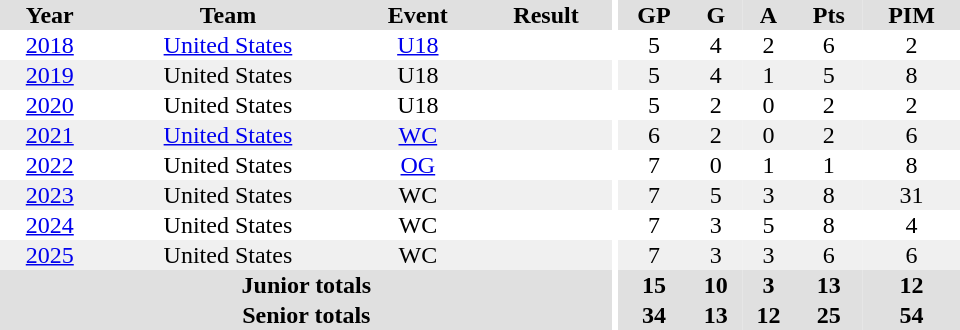<table border="0" cellpadding="1" cellspacing="0" ID="Table3" style="text-align:center; width:40em;">
<tr bgcolor="#e0e0e0">
<th>Year</th>
<th>Team</th>
<th>Event</th>
<th>Result</th>
<th rowspan="102" bgcolor="#ffffff"></th>
<th>GP</th>
<th>G</th>
<th>A</th>
<th>Pts</th>
<th>PIM</th>
</tr>
<tr>
<td><a href='#'>2018</a></td>
<td><a href='#'>United States</a></td>
<td><a href='#'>U18</a></td>
<td></td>
<td>5</td>
<td>4</td>
<td>2</td>
<td>6</td>
<td>2</td>
</tr>
<tr bgcolor="f0f0f0">
<td><a href='#'>2019</a></td>
<td>United States</td>
<td>U18</td>
<td></td>
<td>5</td>
<td>4</td>
<td>1</td>
<td>5</td>
<td>8</td>
</tr>
<tr>
<td><a href='#'>2020</a></td>
<td>United States</td>
<td>U18</td>
<td></td>
<td>5</td>
<td>2</td>
<td>0</td>
<td>2</td>
<td>2</td>
</tr>
<tr bgcolor="f0f0f0">
<td><a href='#'>2021</a></td>
<td><a href='#'>United States</a></td>
<td><a href='#'>WC</a></td>
<td></td>
<td>6</td>
<td>2</td>
<td>0</td>
<td>2</td>
<td>6</td>
</tr>
<tr>
<td><a href='#'>2022</a></td>
<td>United States</td>
<td><a href='#'>OG</a></td>
<td></td>
<td>7</td>
<td>0</td>
<td>1</td>
<td>1</td>
<td>8</td>
</tr>
<tr bgcolor="f0f0f0">
<td><a href='#'>2023</a></td>
<td>United States</td>
<td>WC</td>
<td></td>
<td>7</td>
<td>5</td>
<td>3</td>
<td>8</td>
<td>31</td>
</tr>
<tr>
<td><a href='#'>2024</a></td>
<td>United States</td>
<td>WC</td>
<td></td>
<td>7</td>
<td>3</td>
<td>5</td>
<td>8</td>
<td>4</td>
</tr>
<tr bgcolor="f0f0f0">
<td><a href='#'>2025</a></td>
<td>United States</td>
<td>WC</td>
<td></td>
<td>7</td>
<td>3</td>
<td>3</td>
<td>6</td>
<td>6</td>
</tr>
<tr bgcolor="#e0e0e0">
<th colspan="4">Junior totals</th>
<th>15</th>
<th>10</th>
<th>3</th>
<th>13</th>
<th>12</th>
</tr>
<tr bgcolor="#e0e0e0">
<th colspan="4">Senior totals</th>
<th>34</th>
<th>13</th>
<th>12</th>
<th>25</th>
<th>54</th>
</tr>
</table>
